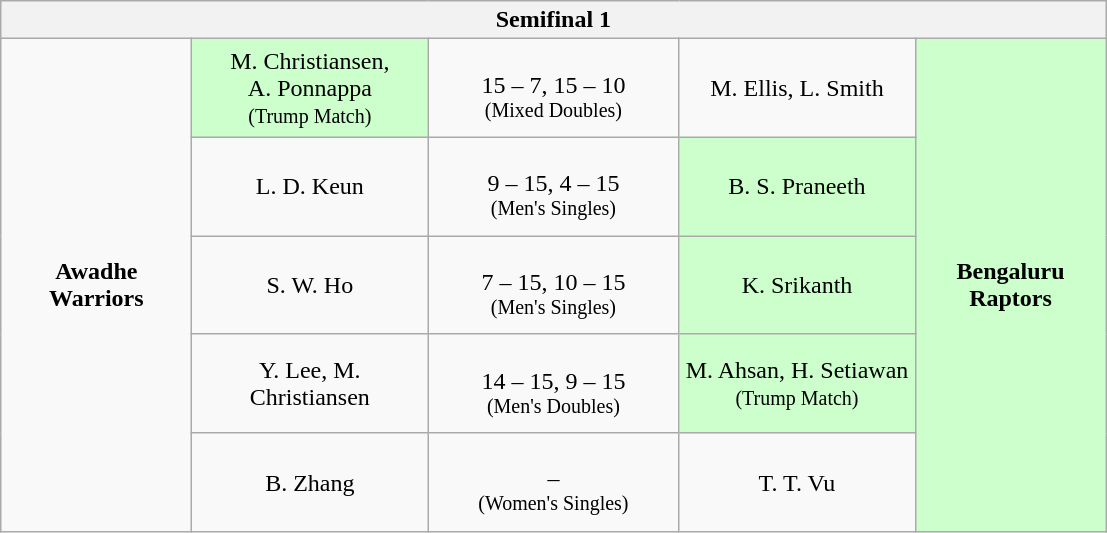<table class="wikitable" style="text-align: center;">
<tr>
<th colspan="5">Semifinal 1</th>
</tr>
<tr>
<td rowspan="5"  style="width: 120px"><strong>Awadhe Warriors</strong><br></td>
<td style="width: 150px;background:#cfc;">M. Christiansen,<br>A. Ponnappa<br><small>(Trump Match)</small></td>
<td style="width: 160px"><br>15 – 7, 15 – 10<br><sup>(Mixed Doubles)</sup></td>
<td>M. Ellis, L. Smith</td>
<td rowspan="5" style="background:#cfc;width: 120px"><strong>Bengaluru Raptors</strong></td>
</tr>
<tr>
<td>L. D. Keun</td>
<td><br>9 – 15, 4 – 15<br><sup>(Men's Singles)</sup></td>
<td style="width: 150px;background:#cfc;">B. S. Praneeth</td>
</tr>
<tr>
<td>S. W. Ho</td>
<td><br>7 – 15, 10 – 15<br><sup>(Men's Singles)</sup></td>
<td style="background:#cfc;">K. Srikanth</td>
</tr>
<tr>
<td>Y. Lee, M. Christiansen</td>
<td><br>14 – 15, 9 – 15<br><sup>(Men's Doubles)</sup></td>
<td style="background:#cfc;">M. Ahsan, H. Setiawan<br><small>(Trump Match)</small></td>
</tr>
<tr>
<td>B. Zhang</td>
<td><br> – <br><sup>(Women's Singles)</sup></td>
<td>T. T. Vu</td>
</tr>
</table>
